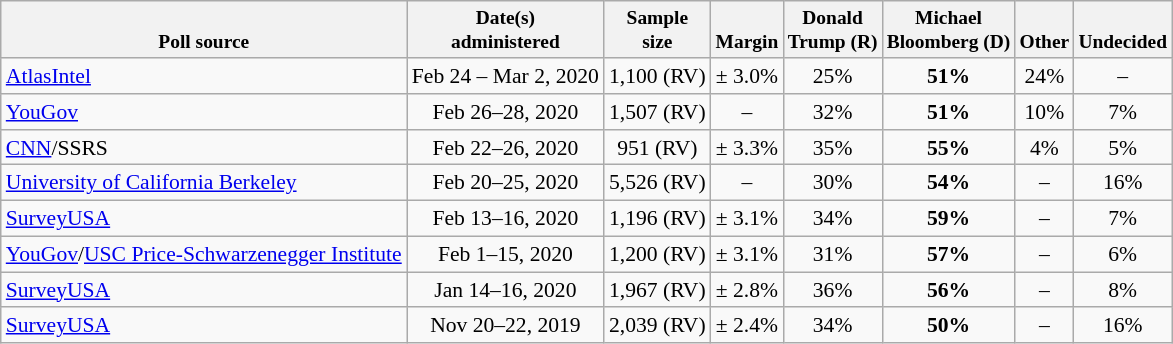<table class="wikitable" style="font-size:90%;text-align:center;">
<tr valign=bottom style="font-size:90%;">
<th>Poll source</th>
<th>Date(s)<br>administered</th>
<th>Sample<br>size</th>
<th>Margin<br></th>
<th>Donald<br>Trump (R)</th>
<th>Michael<br>Bloomberg (D)</th>
<th>Other</th>
<th>Undecided</th>
</tr>
<tr>
<td style="text-align:left;"><a href='#'>AtlasIntel</a></td>
<td>Feb 24 – Mar 2, 2020</td>
<td>1,100 (RV)</td>
<td>± 3.0%</td>
<td>25%</td>
<td><strong>51%</strong></td>
<td>24%</td>
<td>–</td>
</tr>
<tr>
<td style="text-align:left;"><a href='#'>YouGov</a></td>
<td>Feb 26–28, 2020</td>
<td>1,507 (RV)</td>
<td>–</td>
<td>32%</td>
<td><strong>51%</strong></td>
<td>10%</td>
<td>7%</td>
</tr>
<tr>
<td style="text-align:left;"><a href='#'>CNN</a>/SSRS</td>
<td>Feb 22–26, 2020</td>
<td>951 (RV)</td>
<td>± 3.3%</td>
<td>35%</td>
<td><strong>55%</strong></td>
<td>4%</td>
<td>5%</td>
</tr>
<tr>
<td style="text-align:left;"><a href='#'>University of California Berkeley</a></td>
<td>Feb 20–25, 2020</td>
<td>5,526 (RV)</td>
<td>–</td>
<td>30%</td>
<td><strong>54%</strong></td>
<td>–</td>
<td>16%</td>
</tr>
<tr>
<td style="text-align:left;"><a href='#'>SurveyUSA</a></td>
<td>Feb 13–16, 2020</td>
<td>1,196 (RV)</td>
<td>± 3.1%</td>
<td>34%</td>
<td><strong>59%</strong></td>
<td>–</td>
<td>7%</td>
</tr>
<tr>
<td style="text-align:left;"><a href='#'>YouGov</a>/<a href='#'>USC Price-Schwarzenegger Institute</a></td>
<td>Feb 1–15, 2020</td>
<td>1,200 (RV)</td>
<td>± 3.1%</td>
<td>31%</td>
<td><strong>57%</strong></td>
<td>–</td>
<td>6%</td>
</tr>
<tr>
<td style="text-align:left;"><a href='#'>SurveyUSA</a></td>
<td>Jan 14–16, 2020</td>
<td>1,967 (RV)</td>
<td>± 2.8%</td>
<td>36%</td>
<td><strong>56%</strong></td>
<td>–</td>
<td>8%</td>
</tr>
<tr>
<td style="text-align:left;"><a href='#'>SurveyUSA</a></td>
<td>Nov 20–22, 2019</td>
<td>2,039 (RV)</td>
<td>± 2.4%</td>
<td>34%</td>
<td><strong>50%</strong></td>
<td>–</td>
<td>16%</td>
</tr>
</table>
